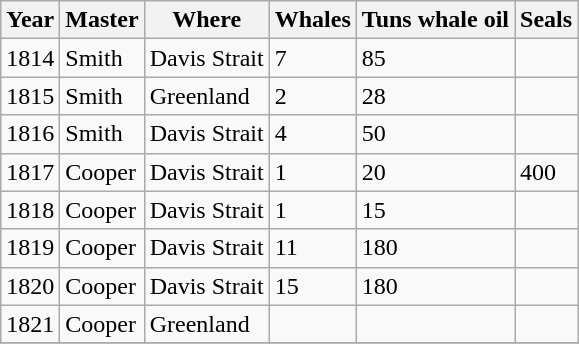<table class="sortable wikitable">
<tr>
<th>Year</th>
<th>Master</th>
<th>Where</th>
<th>Whales</th>
<th>Tuns whale oil</th>
<th>Seals</th>
</tr>
<tr>
<td>1814</td>
<td>Smith</td>
<td>Davis Strait</td>
<td>7</td>
<td>85</td>
<td></td>
</tr>
<tr>
<td>1815</td>
<td>Smith</td>
<td>Greenland</td>
<td>2</td>
<td>28</td>
<td></td>
</tr>
<tr>
<td>1816</td>
<td>Smith</td>
<td>Davis Strait</td>
<td>4</td>
<td>50</td>
<td></td>
</tr>
<tr>
<td>1817</td>
<td>Cooper</td>
<td>Davis Strait</td>
<td>1</td>
<td>20</td>
<td>400</td>
</tr>
<tr>
<td>1818</td>
<td>Cooper</td>
<td>Davis Strait</td>
<td>1</td>
<td>15</td>
<td></td>
</tr>
<tr>
<td>1819</td>
<td>Cooper</td>
<td>Davis Strait</td>
<td>11</td>
<td>180</td>
<td></td>
</tr>
<tr>
<td>1820</td>
<td>Cooper</td>
<td>Davis Strait</td>
<td>15</td>
<td>180</td>
<td></td>
</tr>
<tr>
<td>1821</td>
<td>Cooper</td>
<td>Greenland</td>
<td></td>
<td></td>
<td></td>
</tr>
<tr>
</tr>
</table>
